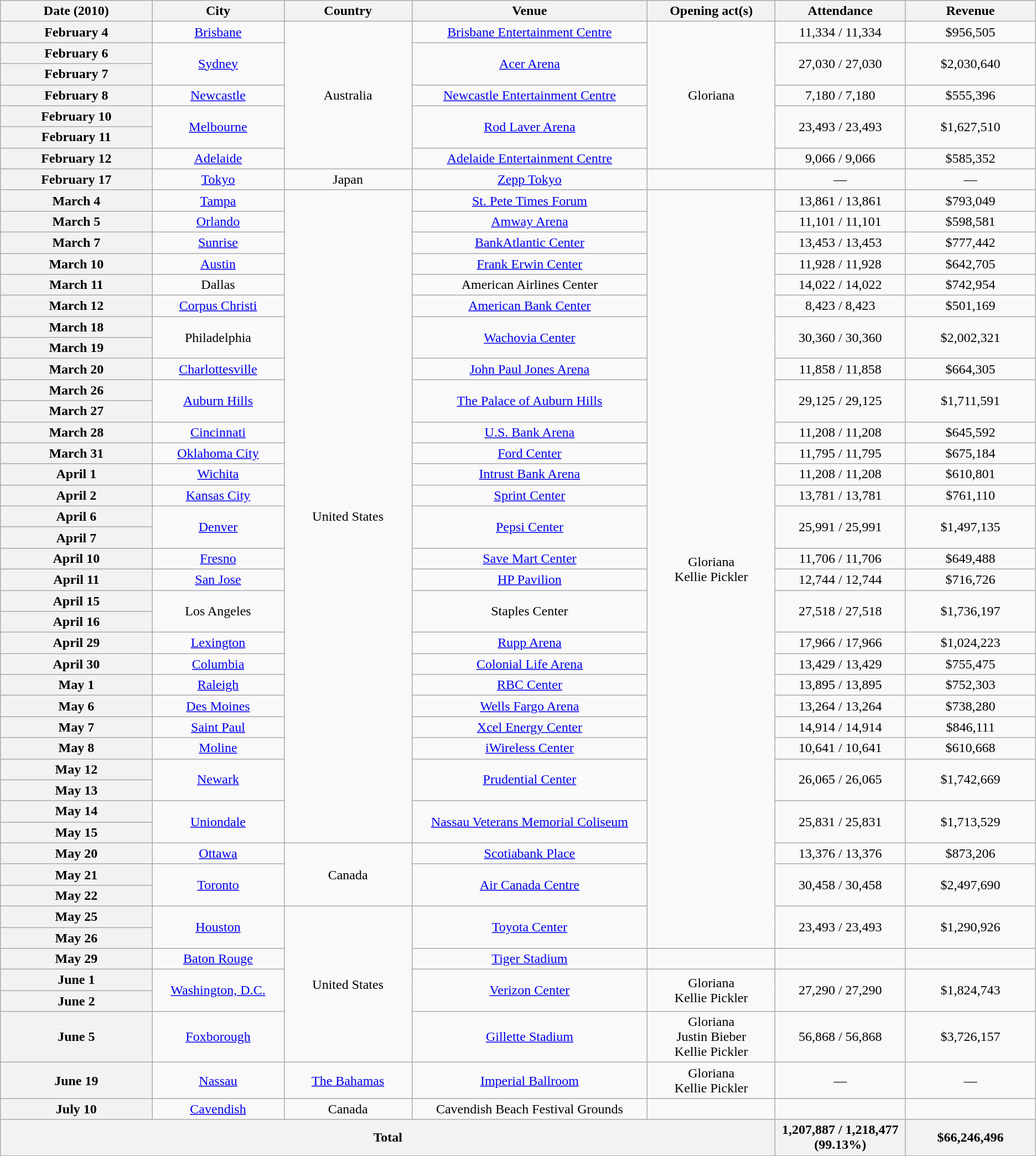<table class="wikitable plainrowheaders" style="text-align:center;">
<tr>
<th scope="col" style="width:12em;">Date (2010)</th>
<th scope="col" style="width:10em;">City</th>
<th scope="col" style="width:10em;">Country</th>
<th scope="col" style="width:19em;">Venue</th>
<th scope="col" style="width:10em;">Opening act(s)</th>
<th scope="col" style="width:10em;">Attendance</th>
<th scope="col" style="width:10em;">Revenue</th>
</tr>
<tr>
<th scope="row" style="text-align:center;">February 4</th>
<td><a href='#'>Brisbane</a></td>
<td rowspan="7">Australia</td>
<td><a href='#'>Brisbane Entertainment Centre</a></td>
<td rowspan="7">Gloriana</td>
<td>11,334 / 11,334</td>
<td>$956,505</td>
</tr>
<tr>
<th scope="row" style="text-align:center;">February 6</th>
<td rowspan="2"><a href='#'>Sydney</a></td>
<td rowspan="2"><a href='#'>Acer Arena</a></td>
<td rowspan="2">27,030 / 27,030</td>
<td rowspan="2">$2,030,640</td>
</tr>
<tr>
<th scope="row" style="text-align:center;">February 7</th>
</tr>
<tr>
<th scope="row" style="text-align:center;">February 8</th>
<td><a href='#'>Newcastle</a></td>
<td><a href='#'>Newcastle Entertainment Centre</a></td>
<td>7,180 / 7,180</td>
<td>$555,396</td>
</tr>
<tr>
<th scope="row" style="text-align:center;">February 10</th>
<td rowspan="2"><a href='#'>Melbourne</a></td>
<td rowspan="2"><a href='#'>Rod Laver Arena</a></td>
<td rowspan="2">23,493 / 23,493</td>
<td rowspan="2">$1,627,510</td>
</tr>
<tr>
<th scope="row" style="text-align:center;">February 11</th>
</tr>
<tr>
<th scope="row" style="text-align:center;">February 12</th>
<td><a href='#'>Adelaide</a></td>
<td><a href='#'>Adelaide Entertainment Centre</a></td>
<td>9,066 / 9,066</td>
<td>$585,352</td>
</tr>
<tr>
<th scope="row" style="text-align:center;">February 17</th>
<td><a href='#'>Tokyo</a></td>
<td>Japan</td>
<td><a href='#'>Zepp Tokyo</a></td>
<td></td>
<td>—</td>
<td>—</td>
</tr>
<tr>
<th scope="row" style="text-align:center;">March 4</th>
<td><a href='#'>Tampa</a></td>
<td rowspan="31">United States</td>
<td><a href='#'>St. Pete Times Forum</a></td>
<td rowspan="36">Gloriana<br>Kellie Pickler</td>
<td>13,861 / 13,861</td>
<td>$793,049</td>
</tr>
<tr>
<th scope="row" style="text-align:center;">March 5</th>
<td><a href='#'>Orlando</a></td>
<td><a href='#'>Amway Arena</a></td>
<td>11,101 / 11,101</td>
<td>$598,581</td>
</tr>
<tr>
<th scope="row" style="text-align:center;">March 7</th>
<td><a href='#'>Sunrise</a></td>
<td><a href='#'>BankAtlantic Center</a></td>
<td>13,453 / 13,453</td>
<td>$777,442</td>
</tr>
<tr>
<th scope="row" style="text-align:center;">March 10</th>
<td><a href='#'>Austin</a></td>
<td><a href='#'>Frank Erwin Center</a></td>
<td>11,928 / 11,928</td>
<td>$642,705</td>
</tr>
<tr>
<th scope="row" style="text-align:center;">March 11</th>
<td>Dallas</td>
<td>American Airlines Center</td>
<td>14,022 / 14,022</td>
<td>$742,954</td>
</tr>
<tr>
<th scope="row" style="text-align:center;">March 12</th>
<td><a href='#'>Corpus Christi</a></td>
<td><a href='#'>American Bank Center</a></td>
<td>8,423 / 8,423</td>
<td>$501,169</td>
</tr>
<tr>
<th scope="row" style="text-align:center;">March 18</th>
<td rowspan="2">Philadelphia</td>
<td rowspan="2"><a href='#'>Wachovia Center</a></td>
<td rowspan="2">30,360 / 30,360</td>
<td rowspan="2">$2,002,321</td>
</tr>
<tr>
<th scope="row" style="text-align:center;">March 19</th>
</tr>
<tr>
<th scope="row" style="text-align:center;">March 20</th>
<td><a href='#'>Charlottesville</a></td>
<td><a href='#'>John Paul Jones Arena</a></td>
<td>11,858 / 11,858</td>
<td>$664,305</td>
</tr>
<tr>
<th scope="row" style="text-align:center;">March 26</th>
<td rowspan="2"><a href='#'>Auburn Hills</a></td>
<td rowspan="2"><a href='#'>The Palace of Auburn Hills</a></td>
<td rowspan="2">29,125 / 29,125</td>
<td rowspan="2">$1,711,591</td>
</tr>
<tr>
<th scope="row" style="text-align:center;">March 27</th>
</tr>
<tr>
<th scope="row" style="text-align:center;">March 28</th>
<td><a href='#'>Cincinnati</a></td>
<td><a href='#'>U.S. Bank Arena</a></td>
<td>11,208 / 11,208</td>
<td>$645,592</td>
</tr>
<tr>
<th scope="row" style="text-align:center;">March 31</th>
<td><a href='#'>Oklahoma City</a></td>
<td><a href='#'>Ford Center</a></td>
<td>11,795 / 11,795</td>
<td>$675,184</td>
</tr>
<tr>
<th scope="row" style="text-align:center;">April 1</th>
<td><a href='#'>Wichita</a></td>
<td><a href='#'>Intrust Bank Arena</a></td>
<td>11,208 / 11,208</td>
<td>$610,801</td>
</tr>
<tr>
<th scope="row" style="text-align:center;">April 2</th>
<td><a href='#'>Kansas City</a></td>
<td><a href='#'>Sprint Center</a></td>
<td>13,781 / 13,781</td>
<td>$761,110</td>
</tr>
<tr>
<th scope="row" style="text-align:center;">April 6</th>
<td rowspan="2"><a href='#'>Denver</a></td>
<td rowspan="2"><a href='#'>Pepsi Center</a></td>
<td rowspan="2">25,991 / 25,991</td>
<td rowspan="2">$1,497,135</td>
</tr>
<tr>
<th scope="row" style="text-align:center;">April 7</th>
</tr>
<tr>
<th scope="row" style="text-align:center;">April 10</th>
<td><a href='#'>Fresno</a></td>
<td><a href='#'>Save Mart Center</a></td>
<td>11,706 / 11,706</td>
<td>$649,488</td>
</tr>
<tr>
<th scope="row" style="text-align:center;">April 11</th>
<td><a href='#'>San Jose</a></td>
<td><a href='#'>HP Pavilion</a></td>
<td>12,744 / 12,744</td>
<td>$716,726</td>
</tr>
<tr>
<th scope="row" style="text-align:center;">April 15</th>
<td rowspan="2">Los Angeles</td>
<td rowspan="2">Staples Center</td>
<td rowspan="2">27,518 / 27,518</td>
<td rowspan="2">$1,736,197</td>
</tr>
<tr>
<th scope="row" style="text-align:center;">April 16</th>
</tr>
<tr>
<th scope="row" style="text-align:center;">April 29</th>
<td><a href='#'>Lexington</a></td>
<td><a href='#'>Rupp Arena</a></td>
<td>17,966 / 17,966</td>
<td>$1,024,223</td>
</tr>
<tr>
<th scope="row" style="text-align:center;">April 30</th>
<td><a href='#'>Columbia</a></td>
<td><a href='#'>Colonial Life Arena</a></td>
<td>13,429 / 13,429</td>
<td>$755,475</td>
</tr>
<tr>
<th scope="row" style="text-align:center;">May 1</th>
<td><a href='#'>Raleigh</a></td>
<td><a href='#'>RBC Center</a></td>
<td>13,895 / 13,895</td>
<td>$752,303</td>
</tr>
<tr>
<th scope="row" style="text-align:center;">May 6</th>
<td><a href='#'>Des Moines</a></td>
<td><a href='#'>Wells Fargo Arena</a></td>
<td>13,264 / 13,264</td>
<td>$738,280</td>
</tr>
<tr>
<th scope="row" style="text-align:center;">May 7</th>
<td><a href='#'>Saint Paul</a></td>
<td><a href='#'>Xcel Energy Center</a></td>
<td>14,914 / 14,914</td>
<td>$846,111</td>
</tr>
<tr>
<th scope="row" style="text-align:center;">May 8</th>
<td><a href='#'>Moline</a></td>
<td><a href='#'>iWireless Center</a></td>
<td>10,641 / 10,641</td>
<td>$610,668</td>
</tr>
<tr>
<th scope="row" style="text-align:center;">May 12</th>
<td rowspan="2"><a href='#'>Newark</a></td>
<td rowspan="2"><a href='#'>Prudential Center</a></td>
<td rowspan="2">26,065 / 26,065</td>
<td rowspan="2">$1,742,669</td>
</tr>
<tr>
<th scope="row" style="text-align:center;">May 13</th>
</tr>
<tr>
<th scope="row" style="text-align:center;">May 14</th>
<td rowspan="2"><a href='#'>Uniondale</a></td>
<td rowspan="2"><a href='#'>Nassau Veterans Memorial Coliseum</a></td>
<td rowspan="2">25,831 / 25,831</td>
<td rowspan="2">$1,713,529</td>
</tr>
<tr>
<th scope="row" style="text-align:center;">May 15</th>
</tr>
<tr>
<th scope="row" style="text-align:center;">May 20</th>
<td><a href='#'>Ottawa</a></td>
<td rowspan="3">Canada</td>
<td><a href='#'>Scotiabank Place</a></td>
<td>13,376 / 13,376</td>
<td>$873,206</td>
</tr>
<tr>
<th scope="row" style="text-align:center;">May 21</th>
<td rowspan="2"><a href='#'>Toronto</a></td>
<td rowspan="2"><a href='#'>Air Canada Centre</a></td>
<td rowspan="2">30,458 / 30,458</td>
<td rowspan="2">$2,497,690</td>
</tr>
<tr>
<th scope="row" style="text-align:center;">May 22</th>
</tr>
<tr>
<th scope="row" style="text-align:center;">May 25</th>
<td rowspan="2"><a href='#'>Houston</a></td>
<td rowspan="6">United States</td>
<td rowspan="2"><a href='#'>Toyota Center</a></td>
<td rowspan="2">23,493 / 23,493</td>
<td rowspan="2">$1,290,926</td>
</tr>
<tr>
<th scope="row" style="text-align:center;">May 26</th>
</tr>
<tr>
<th scope="row" style="text-align:center;">May 29</th>
<td><a href='#'>Baton Rouge</a></td>
<td><a href='#'>Tiger Stadium</a></td>
<td></td>
<td></td>
<td></td>
</tr>
<tr>
<th scope="row" style="text-align:center;">June 1</th>
<td rowspan="2"><a href='#'>Washington, D.C.</a></td>
<td rowspan="2"><a href='#'>Verizon Center</a></td>
<td rowspan="2">Gloriana<br>Kellie Pickler</td>
<td rowspan="2">27,290 / 27,290</td>
<td rowspan="2">$1,824,743</td>
</tr>
<tr>
<th scope="row" style="text-align:center;">June 2</th>
</tr>
<tr>
<th scope="row" style="text-align:center;">June 5</th>
<td><a href='#'>Foxborough</a></td>
<td><a href='#'>Gillette Stadium</a></td>
<td>Gloriana<br>Justin Bieber<br>Kellie Pickler</td>
<td>56,868 / 56,868</td>
<td>$3,726,157</td>
</tr>
<tr>
<th scope="row" style="text-align:center;">June 19</th>
<td><a href='#'>Nassau</a></td>
<td><a href='#'>The Bahamas</a></td>
<td><a href='#'>Imperial Ballroom</a></td>
<td>Gloriana<br>Kellie Pickler</td>
<td>—</td>
<td>—</td>
</tr>
<tr>
<th scope="row" style="text-align:center;">July 10</th>
<td><a href='#'>Cavendish</a></td>
<td>Canada</td>
<td>Cavendish Beach Festival Grounds</td>
<td></td>
<td></td>
<td></td>
</tr>
<tr>
<th scope="col" colspan="5">Total</th>
<th scope="col">1,207,887 / 1,218,477 (99.13%)</th>
<th scope="col">$66,246,496</th>
</tr>
<tr>
</tr>
</table>
